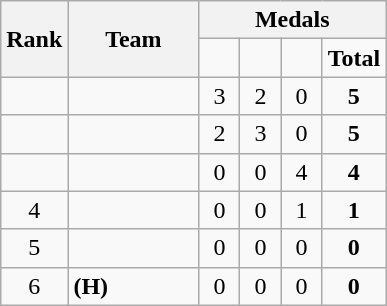<table class="wikitable">
<tr>
<th rowspan=2>Rank</th>
<th style="width:80px;" rowspan="2">Team</th>
<th colspan=4>Medals</th>
</tr>
<tr>
<td style="width:20px; text-align:center;"></td>
<td style="width:20px; text-align:center;"></td>
<td style="width:20px; text-align:center;"></td>
<td><strong>Total</strong></td>
</tr>
<tr>
<td align=center></td>
<td></td>
<td align=center>3</td>
<td align=center>2</td>
<td align=center>0</td>
<td align=center><strong>5</strong></td>
</tr>
<tr>
<td align=center></td>
<td></td>
<td align=center>2</td>
<td align=center>3</td>
<td align=center>0</td>
<td align=center><strong>5</strong></td>
</tr>
<tr>
<td align=center></td>
<td></td>
<td align=center>0</td>
<td align=center>0</td>
<td align=center>4</td>
<td align=center><strong>4</strong></td>
</tr>
<tr>
<td align=center>4</td>
<td></td>
<td align=center>0</td>
<td align=center>0</td>
<td align=center>1</td>
<td align=center><strong>1</strong></td>
</tr>
<tr>
<td align=center>5</td>
<td></td>
<td align=center>0</td>
<td align=center>0</td>
<td align=center>0</td>
<td align=center><strong>0</strong></td>
</tr>
<tr>
<td align=center>6</td>
<td> <strong>(H)</strong></td>
<td align=center>0</td>
<td align=center>0</td>
<td align=center>0</td>
<td align=center><strong>0</strong></td>
</tr>
</table>
